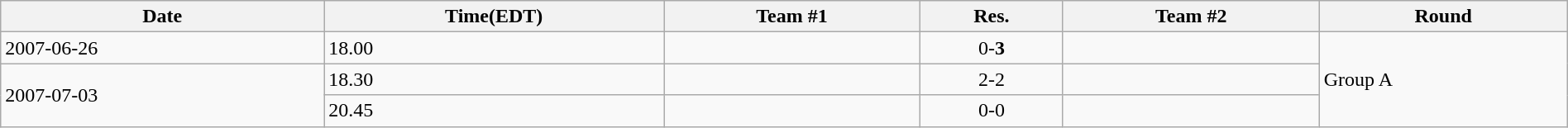<table class="wikitable" style="text-align: left;" width="100%">
<tr>
<th>Date</th>
<th>Time(EDT)</th>
<th>Team #1</th>
<th>Res.</th>
<th>Team #2</th>
<th>Round</th>
</tr>
<tr>
<td>2007-06-26</td>
<td>18.00</td>
<td></td>
<td style="text-align:center;">0-<strong>3</strong></td>
<td><strong></strong></td>
<td rowspan="3">Group A</td>
</tr>
<tr>
<td rowspan="2">2007-07-03</td>
<td>18.30</td>
<td></td>
<td style="text-align:center;">2-2</td>
<td></td>
</tr>
<tr>
<td>20.45</td>
<td></td>
<td style="text-align:center;">0-0</td>
<td></td>
</tr>
</table>
